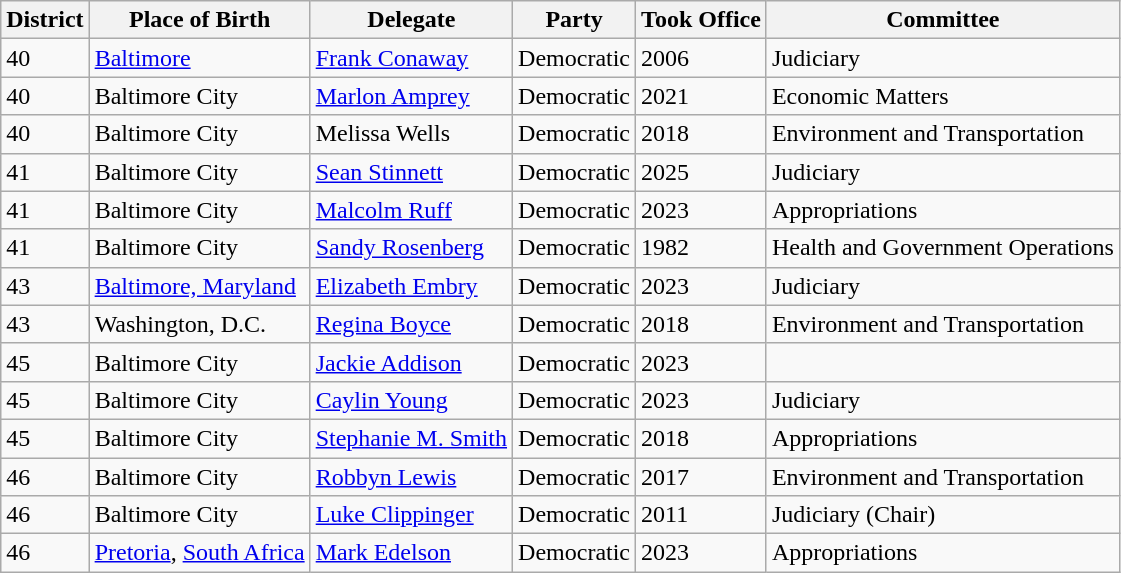<table class="sortable wikitable">
<tr>
<th>District</th>
<th>Place of Birth</th>
<th>Delegate</th>
<th>Party</th>
<th>Took Office</th>
<th>Committee</th>
</tr>
<tr>
<td>40</td>
<td><a href='#'>Baltimore</a></td>
<td> <a href='#'>Frank Conaway</a></td>
<td>Democratic</td>
<td>2006</td>
<td>Judiciary</td>
</tr>
<tr>
<td>40</td>
<td>Baltimore City</td>
<td> <a href='#'>Marlon Amprey</a></td>
<td>Democratic</td>
<td>2021</td>
<td>Economic Matters</td>
</tr>
<tr>
<td>40</td>
<td>Baltimore City</td>
<td> Melissa Wells</td>
<td>Democratic</td>
<td>2018</td>
<td>Environment and Transportation</td>
</tr>
<tr>
<td>41</td>
<td>Baltimore City</td>
<td> <a href='#'>Sean Stinnett</a></td>
<td>Democratic</td>
<td>2025</td>
<td>Judiciary</td>
</tr>
<tr>
<td>41</td>
<td>Baltimore City</td>
<td> <a href='#'>Malcolm Ruff</a></td>
<td>Democratic</td>
<td>2023</td>
<td>Appropriations</td>
</tr>
<tr>
<td>41</td>
<td>Baltimore City</td>
<td> <a href='#'>Sandy Rosenberg</a></td>
<td>Democratic</td>
<td>1982</td>
<td>Health and Government Operations</td>
</tr>
<tr>
<td>43</td>
<td><a href='#'>Baltimore, Maryland</a></td>
<td> <a href='#'>Elizabeth Embry</a></td>
<td>Democratic</td>
<td>2023</td>
<td>Judiciary</td>
</tr>
<tr>
<td>43</td>
<td>Washington, D.C.</td>
<td> <a href='#'>Regina Boyce</a></td>
<td>Democratic</td>
<td>2018</td>
<td>Environment and Transportation</td>
</tr>
<tr>
<td>45</td>
<td>Baltimore City</td>
<td> <a href='#'>Jackie Addison</a></td>
<td>Democratic</td>
<td>2023</td>
<td></td>
</tr>
<tr>
<td>45</td>
<td>Baltimore City</td>
<td> <a href='#'>Caylin Young</a></td>
<td>Democratic</td>
<td>2023</td>
<td>Judiciary</td>
</tr>
<tr>
<td>45</td>
<td>Baltimore City</td>
<td> <a href='#'>Stephanie M. Smith</a></td>
<td>Democratic</td>
<td>2018</td>
<td>Appropriations</td>
</tr>
<tr>
<td>46</td>
<td>Baltimore City</td>
<td> <a href='#'>Robbyn Lewis</a></td>
<td>Democratic</td>
<td>2017</td>
<td>Environment and Transportation</td>
</tr>
<tr>
<td>46</td>
<td>Baltimore City</td>
<td> <a href='#'>Luke Clippinger</a></td>
<td>Democratic</td>
<td>2011</td>
<td>Judiciary (Chair)</td>
</tr>
<tr>
<td>46</td>
<td><a href='#'>Pretoria</a>, <a href='#'>South Africa</a></td>
<td> <a href='#'>Mark Edelson</a></td>
<td>Democratic</td>
<td>2023</td>
<td>Appropriations</td>
</tr>
</table>
